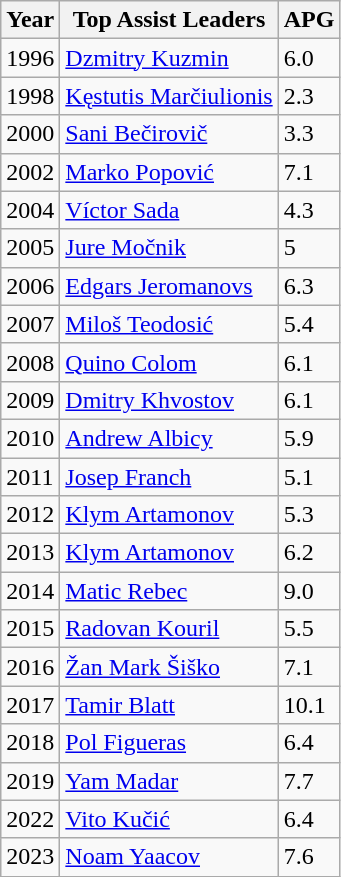<table class=wikitable>
<tr>
<th>Year</th>
<th>Top Assist Leaders</th>
<th>APG</th>
</tr>
<tr>
<td>1996</td>
<td> <a href='#'>Dzmitry Kuzmin</a></td>
<td>6.0</td>
</tr>
<tr>
<td>1998</td>
<td> <a href='#'>Kęstutis Marčiulionis</a></td>
<td>2.3</td>
</tr>
<tr>
<td>2000</td>
<td> <a href='#'>Sani Bečirovič</a></td>
<td>3.3</td>
</tr>
<tr>
<td>2002</td>
<td> <a href='#'>Marko Popović</a></td>
<td>7.1</td>
</tr>
<tr>
<td>2004</td>
<td> <a href='#'>Víctor Sada</a></td>
<td>4.3</td>
</tr>
<tr>
<td>2005</td>
<td> <a href='#'>Jure Močnik</a></td>
<td>5</td>
</tr>
<tr>
<td>2006</td>
<td> <a href='#'>Edgars Jeromanovs</a></td>
<td>6.3</td>
</tr>
<tr>
<td>2007</td>
<td> <a href='#'>Miloš Teodosić</a></td>
<td>5.4</td>
</tr>
<tr>
<td>2008</td>
<td> <a href='#'>Quino Colom</a></td>
<td>6.1</td>
</tr>
<tr>
<td>2009</td>
<td> <a href='#'>Dmitry Khvostov</a></td>
<td>6.1</td>
</tr>
<tr>
<td>2010</td>
<td> <a href='#'>Andrew Albicy</a></td>
<td>5.9</td>
</tr>
<tr>
<td>2011</td>
<td> <a href='#'>Josep Franch</a></td>
<td>5.1</td>
</tr>
<tr>
<td>2012</td>
<td> <a href='#'>Klym Artamonov</a></td>
<td>5.3</td>
</tr>
<tr>
<td>2013</td>
<td> <a href='#'>Klym Artamonov</a></td>
<td>6.2</td>
</tr>
<tr>
<td>2014</td>
<td> <a href='#'>Matic Rebec</a></td>
<td>9.0</td>
</tr>
<tr>
<td>2015</td>
<td> <a href='#'>Radovan Kouril</a></td>
<td>5.5</td>
</tr>
<tr>
<td>2016</td>
<td> <a href='#'>Žan Mark Šiško</a></td>
<td>7.1</td>
</tr>
<tr>
<td>2017</td>
<td> <a href='#'>Tamir Blatt</a></td>
<td>10.1</td>
</tr>
<tr>
<td>2018</td>
<td> <a href='#'>Pol Figueras</a></td>
<td>6.4</td>
</tr>
<tr>
<td>2019</td>
<td> <a href='#'>Yam Madar</a></td>
<td>7.7</td>
</tr>
<tr>
<td>2022</td>
<td> <a href='#'>Vito Kučić</a></td>
<td>6.4</td>
</tr>
<tr>
<td>2023</td>
<td> <a href='#'>Noam Yaacov</a></td>
<td>7.6</td>
</tr>
</table>
